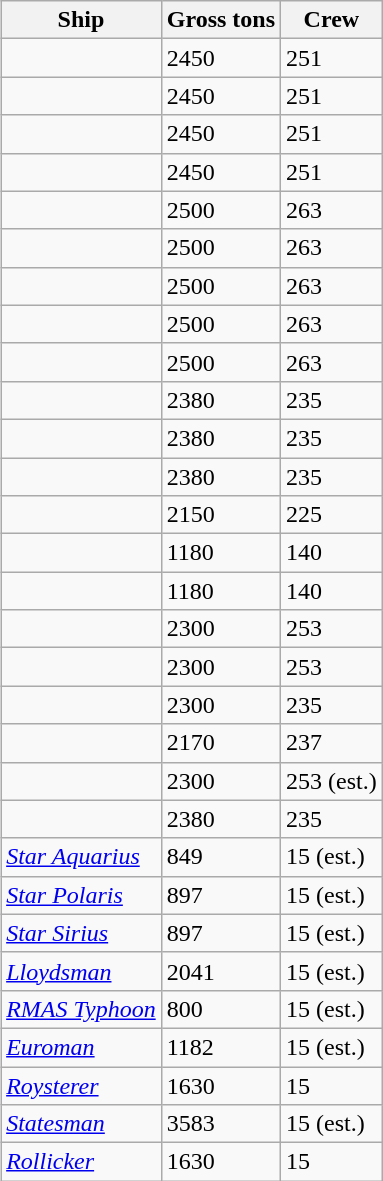<table class="wikitable" style="float: right;" border="1">
<tr>
<th>Ship</th>
<th>Gross tons</th>
<th>Crew</th>
</tr>
<tr>
<td></td>
<td>2450</td>
<td>251</td>
</tr>
<tr>
<td></td>
<td>2450</td>
<td>251</td>
</tr>
<tr>
<td></td>
<td>2450</td>
<td>251</td>
</tr>
<tr>
<td></td>
<td>2450</td>
<td>251</td>
</tr>
<tr>
<td></td>
<td>2500</td>
<td>263</td>
</tr>
<tr>
<td></td>
<td>2500</td>
<td>263</td>
</tr>
<tr>
<td></td>
<td>2500</td>
<td>263</td>
</tr>
<tr>
<td></td>
<td>2500</td>
<td>263</td>
</tr>
<tr>
<td></td>
<td>2500</td>
<td>263</td>
</tr>
<tr>
<td></td>
<td>2380</td>
<td>235</td>
</tr>
<tr>
<td></td>
<td>2380</td>
<td>235</td>
</tr>
<tr>
<td></td>
<td>2380</td>
<td>235</td>
</tr>
<tr>
<td></td>
<td>2150</td>
<td>225</td>
</tr>
<tr>
<td></td>
<td>1180</td>
<td>140</td>
</tr>
<tr>
<td></td>
<td>1180</td>
<td>140</td>
</tr>
<tr>
<td></td>
<td>2300</td>
<td>253</td>
</tr>
<tr>
<td></td>
<td>2300</td>
<td>253</td>
</tr>
<tr>
<td></td>
<td>2300</td>
<td>235</td>
</tr>
<tr>
<td></td>
<td>2170</td>
<td>237</td>
</tr>
<tr>
<td></td>
<td>2300</td>
<td>253 (est.)</td>
</tr>
<tr>
<td></td>
<td>2380</td>
<td>235</td>
</tr>
<tr>
<td><em><a href='#'>Star Aquarius</a></em></td>
<td>849</td>
<td>15 (est.)</td>
</tr>
<tr>
<td><em><a href='#'>Star Polaris</a></em></td>
<td>897</td>
<td>15 (est.)</td>
</tr>
<tr>
<td><em><a href='#'>Star Sirius</a></em></td>
<td>897</td>
<td>15 (est.)</td>
</tr>
<tr>
<td><em><a href='#'>Lloydsman</a></em></td>
<td>2041</td>
<td>15 (est.)</td>
</tr>
<tr>
<td><em><a href='#'>RMAS Typhoon</a></em></td>
<td>800</td>
<td>15 (est.)</td>
</tr>
<tr>
<td><em><a href='#'>Euroman</a></em></td>
<td>1182</td>
<td>15 (est.)</td>
</tr>
<tr>
<td><em><a href='#'>Roysterer</a></em></td>
<td>1630</td>
<td>15</td>
</tr>
<tr>
<td><em><a href='#'>Statesman</a></em></td>
<td>3583</td>
<td>15 (est.)</td>
</tr>
<tr>
<td><em><a href='#'>Rollicker</a></em></td>
<td>1630</td>
<td>15</td>
</tr>
</table>
